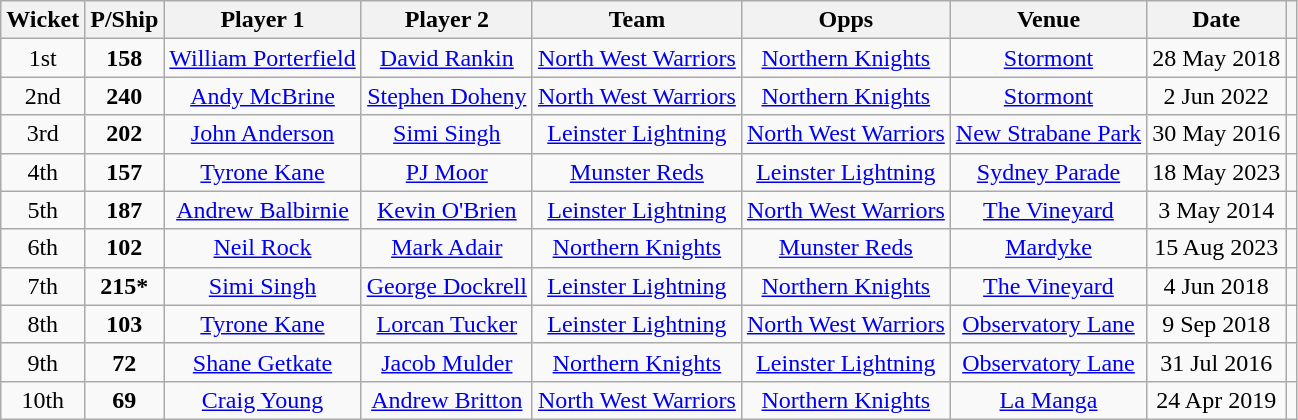<table class="wikitable" style="text-align:center;">
<tr>
<th>Wicket</th>
<th>P/Ship</th>
<th>Player 1</th>
<th>Player 2</th>
<th>Team</th>
<th>Opps</th>
<th>Venue</th>
<th>Date</th>
<th></th>
</tr>
<tr>
<td>1st</td>
<td><strong>158</strong></td>
<td><a href='#'>William Porterfield</a></td>
<td><a href='#'>David Rankin</a></td>
<td><a href='#'>North West Warriors</a></td>
<td><a href='#'>Northern Knights</a></td>
<td><a href='#'>Stormont</a></td>
<td>28 May 2018</td>
<td></td>
</tr>
<tr>
<td>2nd</td>
<td><strong>240</strong></td>
<td><a href='#'>Andy McBrine</a></td>
<td><a href='#'>Stephen Doheny</a></td>
<td><a href='#'>North West Warriors</a></td>
<td><a href='#'>Northern Knights</a></td>
<td><a href='#'>Stormont</a></td>
<td>2 Jun 2022</td>
<td></td>
</tr>
<tr>
<td>3rd</td>
<td><strong>202</strong></td>
<td><a href='#'>John Anderson</a></td>
<td><a href='#'>Simi Singh</a></td>
<td><a href='#'>Leinster Lightning</a></td>
<td><a href='#'>North West Warriors</a></td>
<td><a href='#'>New Strabane Park</a></td>
<td>30 May 2016</td>
<td></td>
</tr>
<tr>
<td>4th</td>
<td><strong>157</strong></td>
<td><a href='#'>Tyrone Kane</a></td>
<td><a href='#'>PJ Moor</a></td>
<td><a href='#'>Munster Reds</a></td>
<td><a href='#'>Leinster Lightning</a></td>
<td><a href='#'>Sydney Parade</a></td>
<td>18 May 2023</td>
<td></td>
</tr>
<tr>
<td>5th</td>
<td><strong>187</strong></td>
<td><a href='#'>Andrew Balbirnie</a></td>
<td><a href='#'>Kevin O'Brien</a></td>
<td><a href='#'>Leinster Lightning</a></td>
<td><a href='#'>North West Warriors</a></td>
<td><a href='#'>The Vineyard</a></td>
<td>3 May 2014</td>
<td></td>
</tr>
<tr>
<td>6th</td>
<td><strong>102</strong></td>
<td><a href='#'>Neil Rock</a></td>
<td><a href='#'>Mark Adair</a></td>
<td><a href='#'>Northern Knights</a></td>
<td><a href='#'>Munster Reds</a></td>
<td><a href='#'>Mardyke</a></td>
<td>15 Aug 2023</td>
<td></td>
</tr>
<tr>
<td>7th</td>
<td><strong>215*</strong></td>
<td><a href='#'>Simi Singh</a></td>
<td><a href='#'>George Dockrell</a></td>
<td><a href='#'>Leinster Lightning</a></td>
<td><a href='#'>Northern Knights</a></td>
<td><a href='#'>The Vineyard</a></td>
<td>4 Jun 2018</td>
<td></td>
</tr>
<tr>
<td>8th</td>
<td><strong>103</strong></td>
<td><a href='#'>Tyrone Kane</a></td>
<td><a href='#'>Lorcan Tucker</a></td>
<td><a href='#'>Leinster Lightning</a></td>
<td><a href='#'>North West Warriors</a></td>
<td><a href='#'>Observatory Lane</a></td>
<td>9 Sep 2018</td>
<td></td>
</tr>
<tr>
<td>9th</td>
<td><strong>72</strong></td>
<td><a href='#'>Shane Getkate</a></td>
<td><a href='#'>Jacob Mulder</a></td>
<td><a href='#'>Northern Knights</a></td>
<td><a href='#'>Leinster Lightning</a></td>
<td><a href='#'>Observatory Lane</a></td>
<td>31 Jul 2016</td>
<td></td>
</tr>
<tr>
<td>10th</td>
<td><strong>69</strong></td>
<td><a href='#'>Craig Young</a></td>
<td><a href='#'>Andrew Britton</a></td>
<td><a href='#'>North West Warriors</a></td>
<td><a href='#'>Northern Knights</a></td>
<td><a href='#'>La Manga</a></td>
<td>24 Apr 2019</td>
<td></td>
</tr>
</table>
